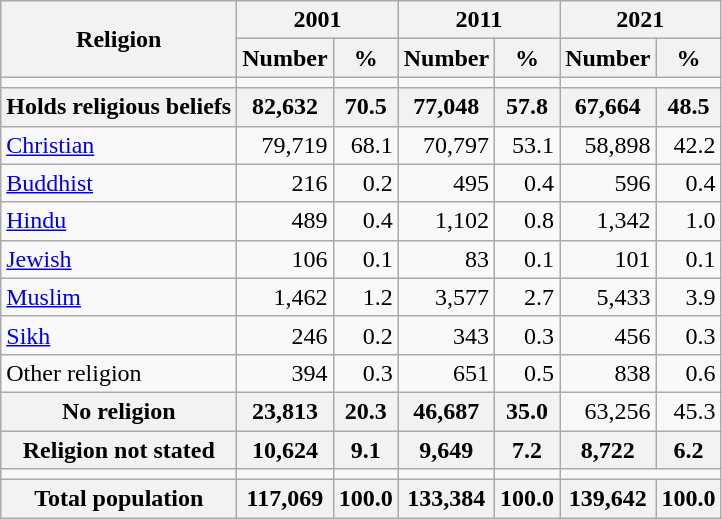<table class="wikitable sortable mw-collapsible mw-collapsed">
<tr>
<th rowspan="2">Religion</th>
<th colspan="2">2001</th>
<th colspan="2">2011</th>
<th colspan="2">2021</th>
</tr>
<tr>
<th>Number</th>
<th>%</th>
<th>Number</th>
<th>%</th>
<th>Number</th>
<th>%</th>
</tr>
<tr>
<td></td>
<td></td>
<td></td>
<td></td>
<td></td>
</tr>
<tr>
<th>Holds religious beliefs</th>
<th>82,632</th>
<th>70.5</th>
<th>77,048</th>
<th>57.8</th>
<th>67,664</th>
<th>48.5</th>
</tr>
<tr>
<td> <a href='#'>Christian</a></td>
<td align="right">79,719</td>
<td align="right">68.1</td>
<td align="right">70,797</td>
<td align="right">53.1</td>
<td align="right">58,898</td>
<td align="right">42.2</td>
</tr>
<tr>
<td> <a href='#'>Buddhist</a></td>
<td align="right">216</td>
<td align="right">0.2</td>
<td align="right">495</td>
<td align="right">0.4</td>
<td align="right">596</td>
<td align="right">0.4</td>
</tr>
<tr>
<td> <a href='#'>Hindu</a></td>
<td align="right">489</td>
<td align="right">0.4</td>
<td align="right">1,102</td>
<td align="right">0.8</td>
<td align="right">1,342</td>
<td align="right">1.0</td>
</tr>
<tr>
<td> <a href='#'>Jewish</a></td>
<td align="right">106</td>
<td align="right">0.1</td>
<td align="right">83</td>
<td align="right">0.1</td>
<td align="right">101</td>
<td align="right">0.1</td>
</tr>
<tr>
<td> <a href='#'>Muslim</a></td>
<td align="right">1,462</td>
<td align="right">1.2</td>
<td align="right">3,577</td>
<td align="right">2.7</td>
<td align="right">5,433</td>
<td align="right">3.9</td>
</tr>
<tr>
<td> <a href='#'>Sikh</a></td>
<td align="right">246</td>
<td align="right">0.2</td>
<td align="right">343</td>
<td align="right">0.3</td>
<td align="right">456</td>
<td align="right">0.3</td>
</tr>
<tr>
<td>Other religion</td>
<td align="right">394</td>
<td align="right">0.3</td>
<td align="right">651</td>
<td align="right">0.5</td>
<td align="right">838</td>
<td align="right">0.6</td>
</tr>
<tr>
<th>No religion</th>
<th align="right">23,813</th>
<th align="right">20.3</th>
<th align="right">46,687</th>
<th align="right">35.0</th>
<td align="right">63,256</td>
<td align="right">45.3</td>
</tr>
<tr>
<th>Religion not stated</th>
<th align="right">10,624</th>
<th align="right">9.1</th>
<th align="right">9,649</th>
<th align="right">7.2</th>
<th align="right">8,722</th>
<th align="right">6.2</th>
</tr>
<tr>
<td></td>
<td></td>
<td></td>
<td></td>
<td></td>
</tr>
<tr>
<th>Total population</th>
<th align="right">117,069</th>
<th align="right">100.0</th>
<th align="right">133,384</th>
<th align="right">100.0</th>
<th align="right">139,642</th>
<th align="right">100.0</th>
</tr>
</table>
